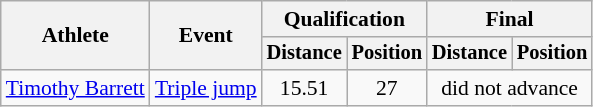<table class=wikitable style="font-size:90%">
<tr>
<th rowspan="2">Athlete</th>
<th rowspan="2">Event</th>
<th colspan="2">Qualification</th>
<th colspan="2">Final</th>
</tr>
<tr style="font-size:95%">
<th>Distance</th>
<th>Position</th>
<th>Distance</th>
<th>Position</th>
</tr>
<tr align=center>
<td align=left><a href='#'>Timothy Barrett</a></td>
<td align=left><a href='#'>Triple jump</a></td>
<td>15.51</td>
<td>27</td>
<td colspan=2>did not advance</td>
</tr>
</table>
